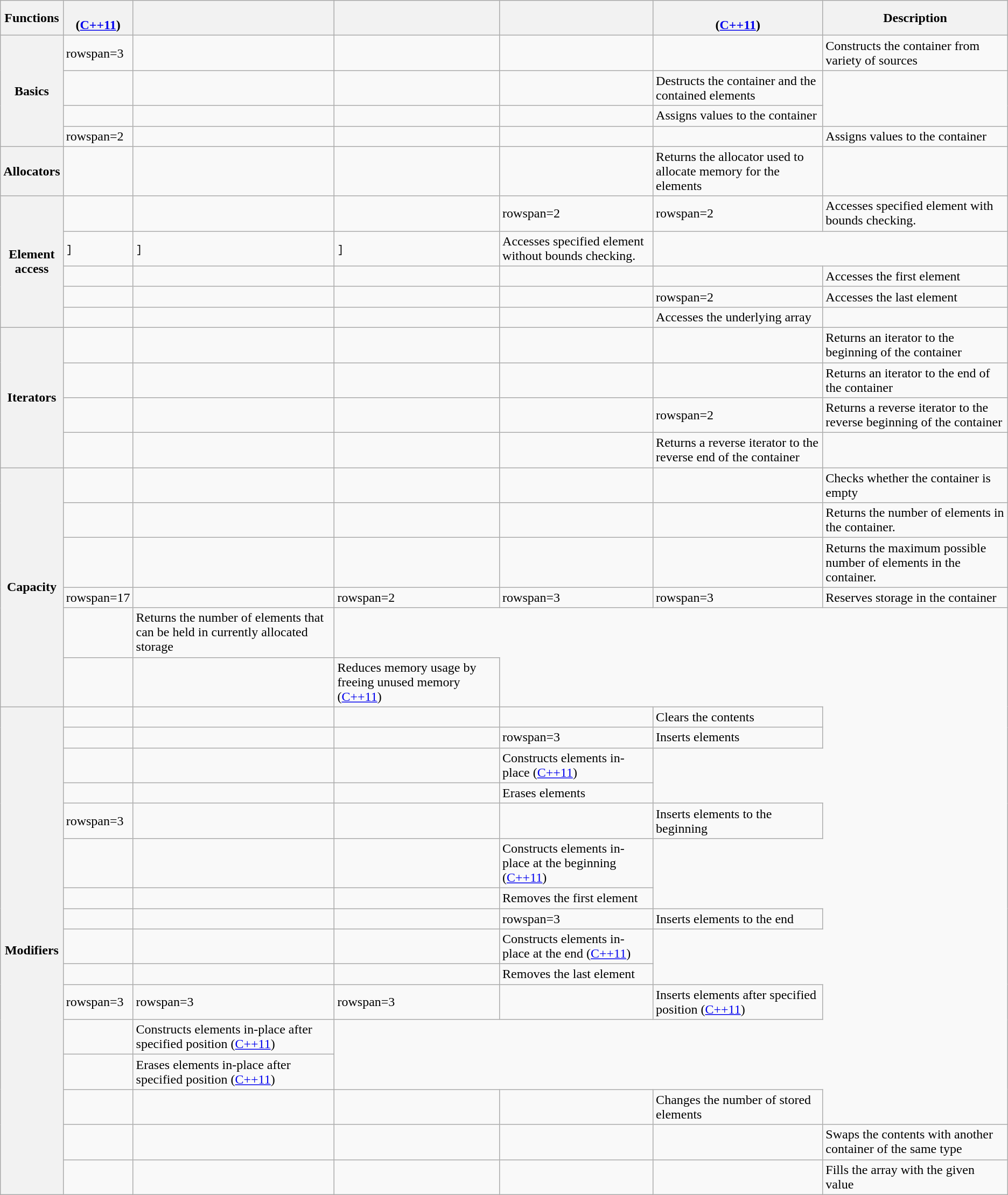<table class="wikitable" style="font-size:en">
<tr>
<th>Functions</th>
<th><code></code><br>(<a href='#'>C++11</a>)</th>
<th><code></code><br></th>
<th><code></code><br></th>
<th><code></code><br></th>
<th><code></code><br>(<a href='#'>C++11</a>)</th>
<th>Description</th>
</tr>
<tr>
<th rowspan=4>Basics</th>
<td>rowspan=3 </td>
<td></td>
<td></td>
<td></td>
<td></td>
<td>Constructs the container from variety of sources</td>
</tr>
<tr>
<td></td>
<td></td>
<td></td>
<td></td>
<td>Destructs the container and the contained elements</td>
</tr>
<tr>
<td><code></code></td>
<td><code></code></td>
<td><code></code></td>
<td><code></code></td>
<td>Assigns values to the container</td>
</tr>
<tr>
<td>rowspan=2 </td>
<td><code></code></td>
<td><code></code></td>
<td><code></code></td>
<td><code></code></td>
<td>Assigns values to the container</td>
</tr>
<tr>
<th rowspan=1>Allocators</th>
<td><code></code></td>
<td><code></code></td>
<td><code></code></td>
<td><code></code></td>
<td>Returns the allocator used to allocate memory for the elements</td>
</tr>
<tr>
<th rowspan=5>Element<br>access</th>
<td><code></code></td>
<td><code></code></td>
<td><code></code></td>
<td>rowspan=2 </td>
<td>rowspan=2 </td>
<td>Accesses specified element with bounds checking.</td>
</tr>
<tr>
<td><code>]</code></td>
<td><code>]</code></td>
<td><code>]</code></td>
<td>Accesses specified element without bounds checking.</td>
</tr>
<tr>
<td><code></code></td>
<td><code></code></td>
<td><code></code></td>
<td><code></code></td>
<td><code></code></td>
<td>Accesses the first element</td>
</tr>
<tr>
<td><code></code></td>
<td><code></code></td>
<td><code></code></td>
<td><code></code></td>
<td>rowspan=2 </td>
<td>Accesses the last element</td>
</tr>
<tr>
<td><code></code></td>
<td><code></code></td>
<td></td>
<td></td>
<td>Accesses the underlying array</td>
</tr>
<tr>
<th rowspan=4>Iterators</th>
<td><code></code></td>
<td><code></code></td>
<td><code></code></td>
<td><code></code></td>
<td><code></code></td>
<td>Returns an iterator to the beginning of the container</td>
</tr>
<tr>
<td><code></code></td>
<td><code></code></td>
<td><code></code></td>
<td><code></code></td>
<td><code></code></td>
<td>Returns an iterator to the end of the container</td>
</tr>
<tr>
<td><code></code></td>
<td><code></code></td>
<td><code></code></td>
<td><code></code></td>
<td>rowspan=2 </td>
<td>Returns a reverse iterator to the reverse beginning of the container</td>
</tr>
<tr>
<td><code></code></td>
<td><code></code></td>
<td><code></code></td>
<td><code></code></td>
<td>Returns a reverse iterator to the reverse end of the container</td>
</tr>
<tr>
<th rowspan=6>Capacity</th>
<td><code></code></td>
<td><code></code></td>
<td><code></code></td>
<td><code></code></td>
<td><code></code></td>
<td>Checks whether the container is empty</td>
</tr>
<tr>
<td><code></code></td>
<td><code></code></td>
<td><code></code></td>
<td><code></code></td>
<td></td>
<td>Returns the number of elements in the container.</td>
</tr>
<tr>
<td><code></code></td>
<td><code></code></td>
<td><code></code></td>
<td><code></code></td>
<td><code></code></td>
<td>Returns the maximum possible number of elements in the container.</td>
</tr>
<tr>
<td>rowspan=17 </td>
<td><code></code></td>
<td>rowspan=2 </td>
<td>rowspan=3 </td>
<td>rowspan=3 </td>
<td>Reserves storage in the container</td>
</tr>
<tr>
<td><code></code></td>
<td>Returns the number of elements that can be held in currently allocated storage</td>
</tr>
<tr>
<td><code></code></td>
<td><code></code></td>
<td>Reduces memory usage by freeing unused memory (<a href='#'>C++11</a>)</td>
</tr>
<tr>
<th rowspan=16>Modifiers</th>
<td><code></code></td>
<td><code></code></td>
<td><code></code></td>
<td><code></code></td>
<td>Clears the contents</td>
</tr>
<tr>
<td><code></code></td>
<td><code></code></td>
<td><code></code></td>
<td>rowspan=3 </td>
<td>Inserts elements</td>
</tr>
<tr>
<td><code></code></td>
<td><code></code></td>
<td><code></code></td>
<td>Constructs elements in-place (<a href='#'>C++11</a>)</td>
</tr>
<tr>
<td><code></code></td>
<td><code></code></td>
<td><code></code></td>
<td>Erases elements</td>
</tr>
<tr>
<td>rowspan=3 </td>
<td><code></code></td>
<td><code></code></td>
<td><code></code></td>
<td>Inserts elements to the beginning</td>
</tr>
<tr>
<td><code></code></td>
<td><code></code></td>
<td><code></code></td>
<td>Constructs elements in-place at the beginning (<a href='#'>C++11</a>)</td>
</tr>
<tr>
<td><code></code></td>
<td><code></code></td>
<td><code></code></td>
<td>Removes the first element</td>
</tr>
<tr>
<td><code></code></td>
<td><code></code></td>
<td><code></code></td>
<td>rowspan=3 </td>
<td>Inserts elements to the end</td>
</tr>
<tr>
<td><code></code></td>
<td><code></code></td>
<td><code></code></td>
<td>Constructs elements in-place at the end (<a href='#'>C++11</a>)</td>
</tr>
<tr>
<td><code></code></td>
<td><code></code></td>
<td><code></code></td>
<td>Removes the last element</td>
</tr>
<tr>
<td>rowspan=3 </td>
<td>rowspan=3 </td>
<td>rowspan=3 </td>
<td><code></code></td>
<td>Inserts elements after specified position (<a href='#'>C++11</a>)</td>
</tr>
<tr>
<td><code></code></td>
<td>Constructs elements in-place after specified position (<a href='#'>C++11</a>)</td>
</tr>
<tr>
<td><code></code></td>
<td>Erases elements in-place after specified position (<a href='#'>C++11</a>)</td>
</tr>
<tr>
<td><code></code></td>
<td><code></code></td>
<td><code></code></td>
<td><code></code></td>
<td>Changes the number of stored elements</td>
</tr>
<tr>
<td><code></code></td>
<td><code></code></td>
<td><code></code></td>
<td><code></code></td>
<td><code></code></td>
<td>Swaps the contents with another container of the same type</td>
</tr>
<tr>
<td><code></code></td>
<td></td>
<td></td>
<td></td>
<td></td>
<td>Fills the array with the given value</td>
</tr>
</table>
